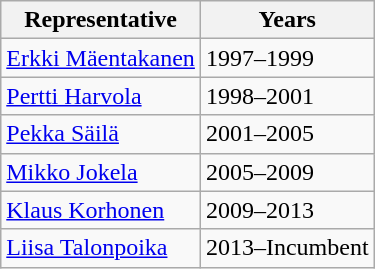<table class="wikitable sortable">
<tr>
<th>Representative</th>
<th>Years</th>
</tr>
<tr>
<td><a href='#'>Erkki Mäentakanen</a></td>
<td>1997–1999</td>
</tr>
<tr>
<td><a href='#'>Pertti Harvola</a></td>
<td>1998–2001</td>
</tr>
<tr>
<td><a href='#'>Pekka Säilä</a></td>
<td>2001–2005</td>
</tr>
<tr>
<td><a href='#'>Mikko Jokela</a></td>
<td>2005–2009</td>
</tr>
<tr>
<td><a href='#'>Klaus Korhonen</a></td>
<td>2009–2013</td>
</tr>
<tr>
<td><a href='#'>Liisa Talonpoika</a></td>
<td>2013–Incumbent</td>
</tr>
</table>
